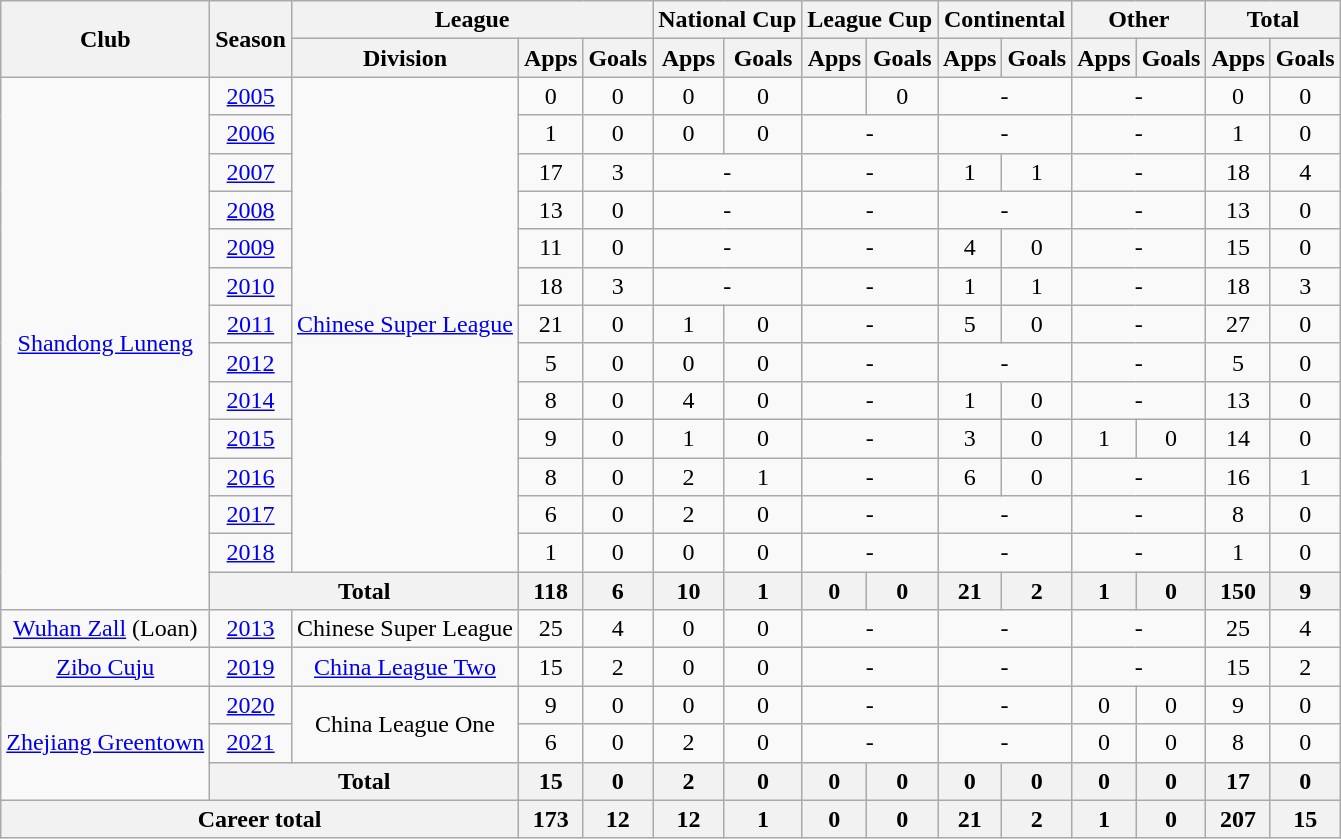<table class="wikitable" style="text-align: center">
<tr>
<th rowspan="2">Club</th>
<th rowspan="2">Season</th>
<th colspan="3">League</th>
<th colspan="2">National Cup</th>
<th colspan="2">League Cup</th>
<th colspan="2">Continental</th>
<th colspan="2">Other</th>
<th colspan="2">Total</th>
</tr>
<tr>
<th>Division</th>
<th>Apps</th>
<th>Goals</th>
<th>Apps</th>
<th>Goals</th>
<th>Apps</th>
<th>Goals</th>
<th>Apps</th>
<th>Goals</th>
<th>Apps</th>
<th>Goals</th>
<th>Apps</th>
<th>Goals</th>
</tr>
<tr>
<td rowspan=14><a href='#'>Shandong Luneng</a></td>
<td><a href='#'>2005</a></td>
<td rowspan=13><a href='#'>Chinese Super League</a></td>
<td>0</td>
<td>0</td>
<td>0</td>
<td>0</td>
<td></td>
<td>0</td>
<td colspan="2">-</td>
<td colspan="2">-</td>
<td>0</td>
<td>0</td>
</tr>
<tr>
<td><a href='#'>2006</a></td>
<td>1</td>
<td>0</td>
<td>0</td>
<td>0</td>
<td colspan="2">-</td>
<td colspan="2">-</td>
<td colspan="2">-</td>
<td>1</td>
<td>0</td>
</tr>
<tr>
<td><a href='#'>2007</a></td>
<td>17</td>
<td>3</td>
<td colspan="2">-</td>
<td colspan="2">-</td>
<td>1</td>
<td>1</td>
<td colspan="2">-</td>
<td>18</td>
<td>4</td>
</tr>
<tr>
<td><a href='#'>2008</a></td>
<td>13</td>
<td>0</td>
<td colspan="2">-</td>
<td colspan="2">-</td>
<td colspan="2">-</td>
<td colspan="2">-</td>
<td>13</td>
<td>0</td>
</tr>
<tr>
<td><a href='#'>2009</a></td>
<td>11</td>
<td>0</td>
<td colspan="2">-</td>
<td colspan="2">-</td>
<td>4</td>
<td>0</td>
<td colspan="2">-</td>
<td>15</td>
<td>0</td>
</tr>
<tr>
<td><a href='#'>2010</a></td>
<td>18</td>
<td>3</td>
<td colspan="2">-</td>
<td colspan="2">-</td>
<td>1</td>
<td>1</td>
<td colspan="2">-</td>
<td>18</td>
<td>3</td>
</tr>
<tr>
<td><a href='#'>2011</a></td>
<td>21</td>
<td>0</td>
<td>1</td>
<td>0</td>
<td colspan="2">-</td>
<td>5</td>
<td>0</td>
<td colspan="2">-</td>
<td>27</td>
<td>0</td>
</tr>
<tr>
<td><a href='#'>2012</a></td>
<td>5</td>
<td>0</td>
<td>0</td>
<td>0</td>
<td colspan="2">-</td>
<td colspan="2">-</td>
<td colspan="2">-</td>
<td>5</td>
<td>0</td>
</tr>
<tr>
<td><a href='#'>2014</a></td>
<td>8</td>
<td>0</td>
<td>4</td>
<td>0</td>
<td colspan="2">-</td>
<td>1</td>
<td>0</td>
<td colspan="2">-</td>
<td>13</td>
<td>0</td>
</tr>
<tr>
<td><a href='#'>2015</a></td>
<td>9</td>
<td>0</td>
<td>1</td>
<td>0</td>
<td colspan="2">-</td>
<td>3</td>
<td>0</td>
<td>1</td>
<td>0</td>
<td>14</td>
<td>0</td>
</tr>
<tr>
<td><a href='#'>2016</a></td>
<td>8</td>
<td>0</td>
<td>2</td>
<td>1</td>
<td colspan="2">-</td>
<td>6</td>
<td>0</td>
<td colspan="2">-</td>
<td>16</td>
<td>1</td>
</tr>
<tr>
<td><a href='#'>2017</a></td>
<td>6</td>
<td>0</td>
<td>2</td>
<td>0</td>
<td colspan="2">-</td>
<td colspan="2">-</td>
<td colspan="2">-</td>
<td>8</td>
<td>0</td>
</tr>
<tr>
<td><a href='#'>2018</a></td>
<td>1</td>
<td>0</td>
<td>0</td>
<td>0</td>
<td colspan="2">-</td>
<td colspan="2">-</td>
<td colspan="2">-</td>
<td>1</td>
<td>0</td>
</tr>
<tr>
<th colspan=2>Total</th>
<th>118</th>
<th>6</th>
<th>10</th>
<th>1</th>
<th>0</th>
<th>0</th>
<th>21</th>
<th>2</th>
<th>1</th>
<th>0</th>
<th>150</th>
<th>9</th>
</tr>
<tr>
<td><a href='#'>Wuhan Zall</a> (Loan)</td>
<td><a href='#'>2013</a></td>
<td>Chinese Super League</td>
<td>25</td>
<td>4</td>
<td>0</td>
<td>0</td>
<td colspan="2">-</td>
<td colspan="2">-</td>
<td colspan="2">-</td>
<td>25</td>
<td>4</td>
</tr>
<tr>
<td><a href='#'>Zibo Cuju</a></td>
<td><a href='#'>2019</a></td>
<td rowspan="1"><a href='#'>China League Two</a></td>
<td>15</td>
<td>2</td>
<td>0</td>
<td>0</td>
<td colspan="2">-</td>
<td colspan="2">-</td>
<td colspan="2">-</td>
<td>15</td>
<td>2</td>
</tr>
<tr>
<td rowspan=3><a href='#'>Zhejiang Greentown</a></td>
<td><a href='#'>2020</a></td>
<td rowspan="2">China League One</td>
<td>9</td>
<td>0</td>
<td>0</td>
<td>0</td>
<td colspan="2">-</td>
<td colspan="2">-</td>
<td>0</td>
<td>0</td>
<td>9</td>
<td>0</td>
</tr>
<tr>
<td><a href='#'>2021</a></td>
<td>6</td>
<td>0</td>
<td>2</td>
<td>0</td>
<td colspan="2">-</td>
<td colspan="2">-</td>
<td>0</td>
<td>0</td>
<td>8</td>
<td>0</td>
</tr>
<tr>
<th colspan=2>Total</th>
<th>15</th>
<th>0</th>
<th>2</th>
<th>0</th>
<th>0</th>
<th>0</th>
<th>0</th>
<th>0</th>
<th>0</th>
<th>0</th>
<th>17</th>
<th>0</th>
</tr>
<tr>
<th colspan=3>Career total</th>
<th>173</th>
<th>12</th>
<th>12</th>
<th>1</th>
<th>0</th>
<th>0</th>
<th>21</th>
<th>2</th>
<th>1</th>
<th>0</th>
<th>207</th>
<th>15</th>
</tr>
</table>
